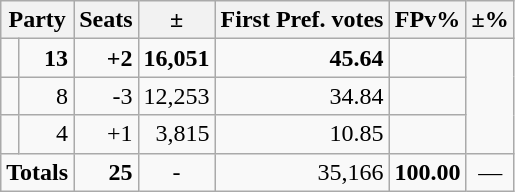<table class=wikitable>
<tr>
<th colspan=2 align=center>Party</th>
<th valign=top>Seats</th>
<th valign=top>±</th>
<th valign=top>First Pref. votes</th>
<th valign=top>FPv%</th>
<th valign=top>±%</th>
</tr>
<tr>
<td></td>
<td align=right><strong>13</strong></td>
<td align=right><strong>+2</strong></td>
<td align=right><strong>16,051</strong></td>
<td align=right><strong>45.64</strong></td>
<td align=right></td>
</tr>
<tr>
<td></td>
<td align=right>8</td>
<td align=right>-3</td>
<td align=right>12,253</td>
<td align=right>34.84</td>
<td align=right></td>
</tr>
<tr>
<td></td>
<td align=right>4</td>
<td align=right>+1</td>
<td align=right>3,815</td>
<td align=right>10.85</td>
<td align=right></td>
</tr>
<tr>
<td colspan=2 align=center><strong>Totals</strong></td>
<td align=right><strong>25</strong></td>
<td align=center>-</td>
<td align=right>35,166</td>
<td align=center><strong>100.00</strong></td>
<td align=center>—</td>
</tr>
</table>
